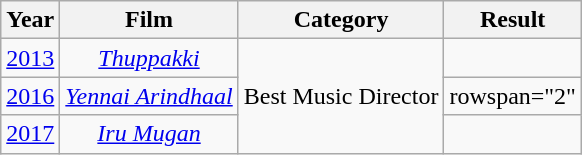<table class="wikitable">
<tr>
<th>Year</th>
<th>Film</th>
<th>Category</th>
<th>Result</th>
</tr>
<tr>
<td style="text-align:center;"><a href='#'>2013</a></td>
<td style="text-align:center;"><em><a href='#'>Thuppakki</a></em></td>
<td style="text-align:center;" rowspan="3">Best Music Director</td>
<td></td>
</tr>
<tr>
<td style="text-align:center;"><a href='#'>2016</a></td>
<td style="text-align:center;"><em><a href='#'>Yennai Arindhaal</a></em></td>
<td>rowspan="2" </td>
</tr>
<tr>
<td style="text-align:center;"><a href='#'>2017</a></td>
<td style="text-align:center;"><em><a href='#'>Iru Mugan</a></em></td>
</tr>
</table>
